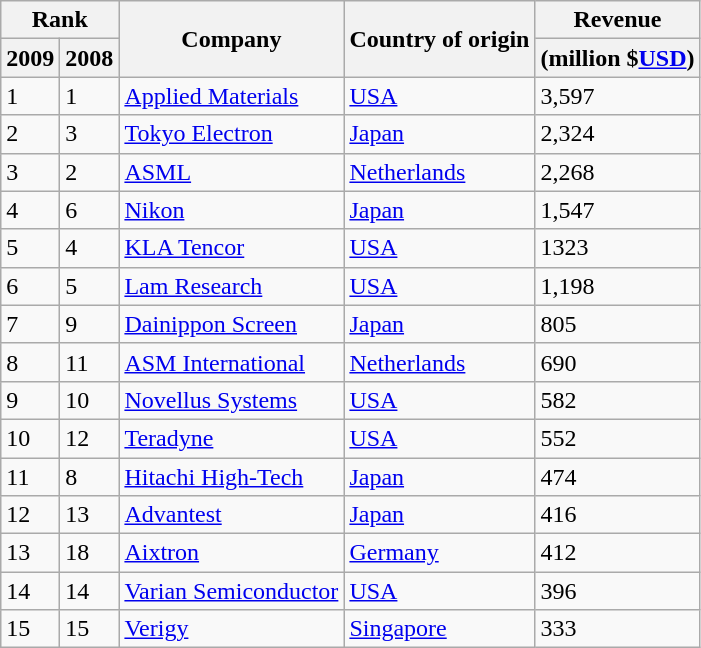<table class="wikitable" style="text-align=left;">
<tr>
<th Colspan="2">Rank</th>
<th Rowspan="2">Company</th>
<th Rowspan="2">Country of origin</th>
<th>Revenue</th>
</tr>
<tr>
<th>2009</th>
<th>2008</th>
<th>(million $<a href='#'>USD</a>)</th>
</tr>
<tr>
<td>1</td>
<td>1</td>
<td><a href='#'>Applied Materials</a></td>
<td><a href='#'>USA</a></td>
<td>3,597</td>
</tr>
<tr>
<td>2</td>
<td>3</td>
<td><a href='#'>Tokyo Electron</a></td>
<td><a href='#'>Japan</a></td>
<td>2,324</td>
</tr>
<tr>
<td>3</td>
<td>2</td>
<td><a href='#'>ASML</a></td>
<td><a href='#'>Netherlands</a></td>
<td>2,268</td>
</tr>
<tr>
<td>4</td>
<td>6</td>
<td><a href='#'>Nikon</a></td>
<td><a href='#'>Japan</a></td>
<td>1,547</td>
</tr>
<tr>
<td>5</td>
<td>4</td>
<td><a href='#'>KLA Tencor</a></td>
<td><a href='#'>USA</a></td>
<td>1323</td>
</tr>
<tr>
<td>6</td>
<td>5</td>
<td><a href='#'>Lam Research</a></td>
<td><a href='#'>USA</a></td>
<td>1,198</td>
</tr>
<tr>
<td>7</td>
<td>9</td>
<td><a href='#'>Dainippon Screen</a></td>
<td><a href='#'>Japan</a></td>
<td>805</td>
</tr>
<tr>
<td>8</td>
<td>11</td>
<td><a href='#'>ASM International</a></td>
<td><a href='#'>Netherlands</a></td>
<td>690</td>
</tr>
<tr>
<td>9</td>
<td>10</td>
<td><a href='#'>Novellus Systems</a></td>
<td><a href='#'>USA</a></td>
<td>582</td>
</tr>
<tr>
<td>10</td>
<td>12</td>
<td><a href='#'>Teradyne</a></td>
<td><a href='#'>USA</a></td>
<td>552</td>
</tr>
<tr>
<td>11</td>
<td>8</td>
<td><a href='#'>Hitachi High-Tech</a></td>
<td><a href='#'>Japan</a></td>
<td>474</td>
</tr>
<tr>
<td>12</td>
<td>13</td>
<td><a href='#'>Advantest</a></td>
<td><a href='#'>Japan</a></td>
<td>416</td>
</tr>
<tr>
<td>13</td>
<td>18</td>
<td><a href='#'>Aixtron</a></td>
<td><a href='#'>Germany</a></td>
<td>412</td>
</tr>
<tr>
<td>14</td>
<td>14</td>
<td><a href='#'>Varian Semiconductor</a></td>
<td><a href='#'>USA</a></td>
<td>396</td>
</tr>
<tr>
<td>15</td>
<td>15</td>
<td><a href='#'>Verigy</a></td>
<td><a href='#'>Singapore</a></td>
<td>333</td>
</tr>
</table>
